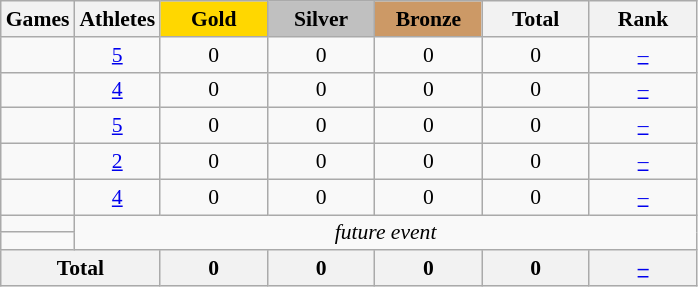<table class="wikitable" style="text-align:center; font-size:90%;">
<tr>
<th>Games</th>
<th>Athletes</th>
<td style="background:gold; width:4.5em; font-weight:bold;">Gold</td>
<td style="background:silver; width:4.5em; font-weight:bold;">Silver</td>
<td style="background:#cc9966; width:4.5em; font-weight:bold;">Bronze</td>
<th style="width:4.5em; font-weight:bold;">Total</th>
<th style="width:4.5em; font-weight:bold;">Rank</th>
</tr>
<tr>
<td align=left></td>
<td><a href='#'>5</a></td>
<td>0</td>
<td>0</td>
<td>0</td>
<td>0</td>
<td><a href='#'>–</a></td>
</tr>
<tr>
<td align=left></td>
<td><a href='#'>4</a></td>
<td>0</td>
<td>0</td>
<td>0</td>
<td>0</td>
<td><a href='#'>–</a></td>
</tr>
<tr>
<td align=left></td>
<td><a href='#'>5</a></td>
<td>0</td>
<td>0</td>
<td>0</td>
<td>0</td>
<td><a href='#'>–</a></td>
</tr>
<tr>
<td align=left></td>
<td><a href='#'>2</a></td>
<td>0</td>
<td>0</td>
<td>0</td>
<td>0</td>
<td><a href='#'>–</a></td>
</tr>
<tr>
<td align=left></td>
<td><a href='#'>4</a></td>
<td>0</td>
<td>0</td>
<td>0</td>
<td>0</td>
<td><a href='#'>–</a></td>
</tr>
<tr>
<td align=left></td>
<td colspan=6; rowspan=2><em>future event</em></td>
</tr>
<tr>
<td align=left></td>
</tr>
<tr>
<th colspan=2>Total</th>
<th>0</th>
<th>0</th>
<th>0</th>
<th>0</th>
<th><a href='#'>–</a></th>
</tr>
</table>
